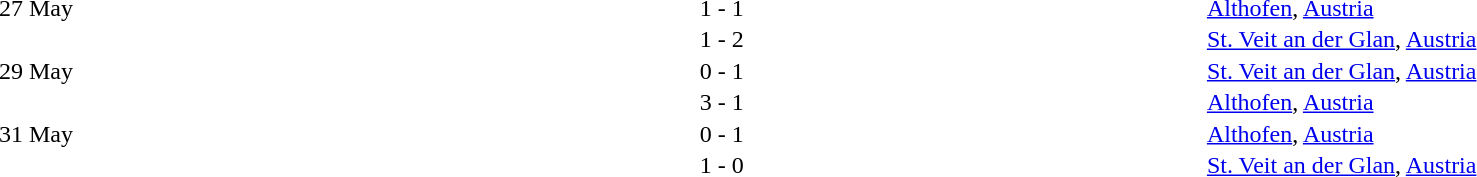<table cellspacing=1 width=85%>
<tr>
<th width=15%></th>
<th width=25%></th>
<th width=10%></th>
<th width=25%></th>
<th width=25%></th>
</tr>
<tr>
<td>27 May</td>
<td align=right></td>
<td align=center>1 - 1</td>
<td></td>
<td><a href='#'>Althofen</a>, <a href='#'>Austria</a></td>
</tr>
<tr>
<td></td>
<td align=right></td>
<td align=center>1 - 2</td>
<td></td>
<td><a href='#'>St. Veit an der Glan</a>, <a href='#'>Austria</a></td>
</tr>
<tr>
<td>29 May</td>
<td align=right></td>
<td align=center>0 - 1</td>
<td></td>
<td><a href='#'>St. Veit an der Glan</a>, <a href='#'>Austria</a></td>
</tr>
<tr>
<td></td>
<td align=right></td>
<td align=center>3 - 1</td>
<td></td>
<td><a href='#'>Althofen</a>, <a href='#'>Austria</a></td>
</tr>
<tr>
<td>31 May</td>
<td align=right></td>
<td align=center>0 - 1</td>
<td></td>
<td><a href='#'>Althofen</a>, <a href='#'>Austria</a></td>
</tr>
<tr>
<td></td>
<td align=right></td>
<td align=center>1 - 0</td>
<td></td>
<td><a href='#'>St. Veit an der Glan</a>, <a href='#'>Austria</a></td>
</tr>
</table>
